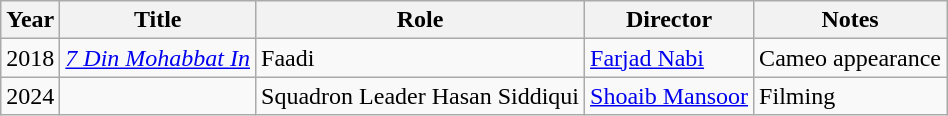<table class="wikitable">
<tr>
<th>Year</th>
<th>Title</th>
<th>Role</th>
<th>Director</th>
<th>Notes</th>
</tr>
<tr>
<td>2018</td>
<td><em><a href='#'>7 Din Mohabbat In</a></em></td>
<td>Faadi</td>
<td><a href='#'>Farjad Nabi</a></td>
<td>Cameo appearance</td>
</tr>
<tr>
<td>2024</td>
<td></td>
<td>Squadron Leader Hasan Siddiqui</td>
<td><a href='#'>Shoaib Mansoor</a></td>
<td>Filming</td>
</tr>
</table>
